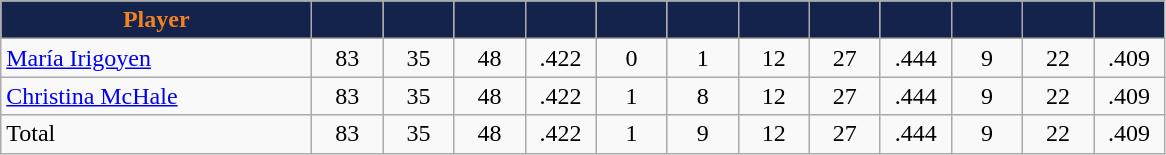<table class="wikitable" style="text-align:center">
<tr>
<th style="background:#14234B; color:#F18121" width="200px">Player</th>
<th style="background:#14234B; color:#F18121" width="40px"></th>
<th style="background:#14234B; color:#F18121" width="40px"></th>
<th style="background:#14234B; color:#F18121" width="40px"></th>
<th style="background:#14234B; color:#F18121" width="40px"></th>
<th style="background:#14234B; color:#F18121" width="40px"></th>
<th style="background:#14234B; color:#F18121" width="40px"></th>
<th style="background:#14234B; color:#F18121" width="40px"></th>
<th style="background:#14234B; color:#F18121" width="40px"></th>
<th style="background:#14234B; color:#F18121" width="40px"></th>
<th style="background:#14234B; color:#F18121" width="40px"></th>
<th style="background:#14234B; color:#F18121" width="40px"></th>
<th style="background:#14234B; color:#F18121" width="40px"></th>
</tr>
<tr>
<td style="text-align:left"><a href='#'>María Irigoyen</a></td>
<td>83</td>
<td>35</td>
<td>48</td>
<td>.422</td>
<td>0</td>
<td>1</td>
<td>12</td>
<td>27</td>
<td>.444</td>
<td>9</td>
<td>22</td>
<td>.409</td>
</tr>
<tr>
<td style="text-align:left"><a href='#'>Christina McHale</a></td>
<td>83</td>
<td>35</td>
<td>48</td>
<td>.422</td>
<td>1</td>
<td>8</td>
<td>12</td>
<td>27</td>
<td>.444</td>
<td>9</td>
<td>22</td>
<td>.409</td>
</tr>
<tr>
<td style="text-align:left">Total</td>
<td>83</td>
<td>35</td>
<td>48</td>
<td>.422</td>
<td>1</td>
<td>9</td>
<td>12</td>
<td>27</td>
<td>.444</td>
<td>9</td>
<td>22</td>
<td>.409</td>
</tr>
</table>
